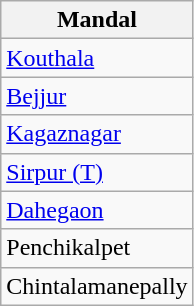<table class="wikitable sortable static-row-numbers static-row-header-hash">
<tr>
<th>Mandal</th>
</tr>
<tr>
<td><a href='#'>Kouthala</a></td>
</tr>
<tr>
<td><a href='#'>Bejjur</a></td>
</tr>
<tr>
<td><a href='#'>Kagaznagar</a></td>
</tr>
<tr>
<td><a href='#'>Sirpur (T)</a></td>
</tr>
<tr>
<td><a href='#'>Dahegaon</a></td>
</tr>
<tr>
<td>Penchikalpet</td>
</tr>
<tr>
<td>Chintalamanepally</td>
</tr>
</table>
